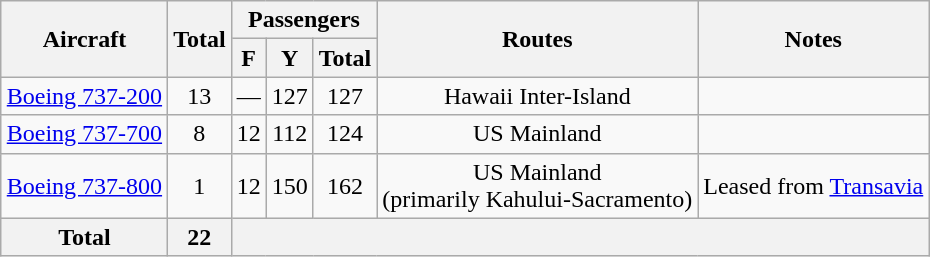<table class="wikitable" style="margin:0.5em auto; text-align:center">
<tr>
<th rowspan=2>Aircraft</th>
<th rowspan=2>Total</th>
<th colspan=3>Passengers</th>
<th rowspan=2>Routes</th>
<th rowspan=2>Notes</th>
</tr>
<tr>
<th><abbr>F</abbr></th>
<th><abbr>Y</abbr></th>
<th>Total</th>
</tr>
<tr>
<td><a href='#'>Boeing 737-200</a></td>
<td>13</td>
<td>—</td>
<td>127</td>
<td>127</td>
<td>Hawaii Inter-Island</td>
<td></td>
</tr>
<tr>
<td><a href='#'>Boeing 737-700</a></td>
<td>8</td>
<td>12</td>
<td>112</td>
<td>124</td>
<td>US Mainland</td>
<td></td>
</tr>
<tr>
<td><a href='#'>Boeing 737-800</a></td>
<td>1</td>
<td>12</td>
<td>150</td>
<td>162</td>
<td>US Mainland<br>(primarily Kahului-Sacramento)</td>
<td>Leased from <a href='#'>Transavia</a></td>
</tr>
<tr>
<th>Total</th>
<th>22</th>
<th colspan=5></th>
</tr>
</table>
